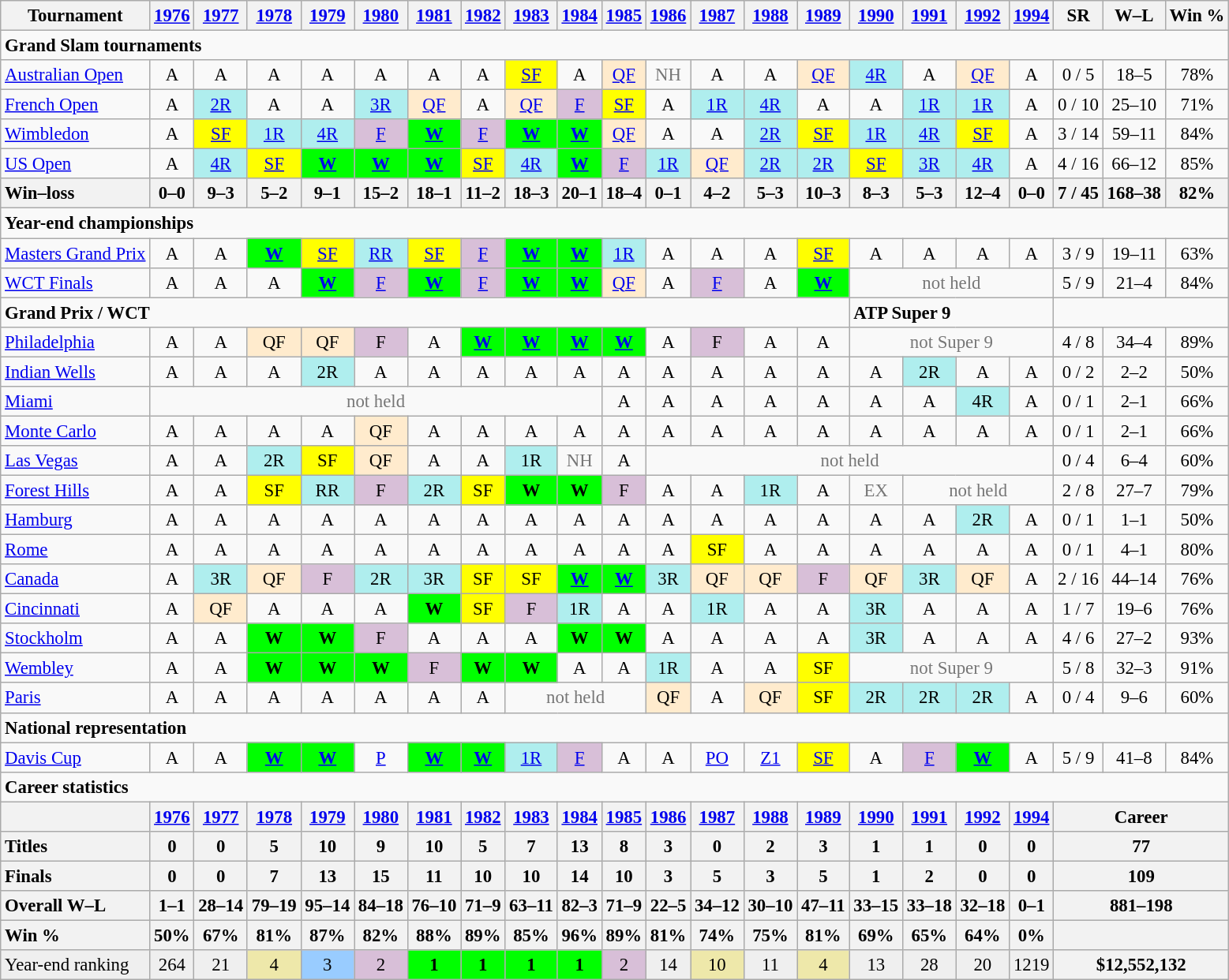<table class="wikitable nowrap" style=text-align:center;font-size:95%>
<tr>
<th>Tournament</th>
<th><a href='#'>1976</a></th>
<th><a href='#'>1977</a></th>
<th><a href='#'>1978</a></th>
<th><a href='#'>1979</a></th>
<th><a href='#'>1980</a></th>
<th><a href='#'>1981</a></th>
<th><a href='#'>1982</a></th>
<th><a href='#'>1983</a></th>
<th><a href='#'>1984</a></th>
<th><a href='#'>1985</a></th>
<th><a href='#'>1986</a></th>
<th><a href='#'>1987</a></th>
<th><a href='#'>1988</a></th>
<th><a href='#'>1989</a></th>
<th><a href='#'>1990</a></th>
<th><a href='#'>1991</a></th>
<th><a href='#'>1992</a></th>
<th><a href='#'>1994</a></th>
<th>SR</th>
<th>W–L</th>
<th>Win %</th>
</tr>
<tr>
<td colspan=22 align=left><strong>Grand Slam tournaments</strong></td>
</tr>
<tr>
<td align=left><a href='#'>Australian Open</a></td>
<td>A</td>
<td>A</td>
<td>A</td>
<td>A</td>
<td>A</td>
<td>A</td>
<td>A</td>
<td bgcolor=yellow><a href='#'>SF</a></td>
<td>A</td>
<td bgcolor=#ffebcd><a href='#'>QF</a></td>
<td style=color:#767676>NH</td>
<td>A</td>
<td>A</td>
<td bgcolor=#ffebcd><a href='#'>QF</a></td>
<td bgcolor=#afeeee><a href='#'>4R</a></td>
<td>A</td>
<td bgcolor=#ffebcd><a href='#'>QF</a></td>
<td>A</td>
<td>0 / 5</td>
<td>18–5</td>
<td>78%</td>
</tr>
<tr>
<td align=left><a href='#'>French Open</a></td>
<td>A</td>
<td bgcolor=#afeeee><a href='#'>2R</a></td>
<td>A</td>
<td>A</td>
<td bgcolor=#afeeee><a href='#'>3R</a></td>
<td bgcolor=#ffebcd><a href='#'>QF</a></td>
<td>A</td>
<td bgcolor=#ffebcd><a href='#'>QF</a></td>
<td bgcolor=thistle><a href='#'>F</a></td>
<td bgcolor=yellow><a href='#'>SF</a></td>
<td>A</td>
<td bgcolor=#afeeee><a href='#'>1R</a></td>
<td bgcolor=#afeeee><a href='#'>4R</a></td>
<td>A</td>
<td>A</td>
<td bgcolor=#afeeee><a href='#'>1R</a></td>
<td bgcolor=#afeeee><a href='#'>1R</a></td>
<td>A</td>
<td>0 / 10</td>
<td>25–10</td>
<td>71%</td>
</tr>
<tr>
<td align=left><a href='#'>Wimbledon</a></td>
<td>A</td>
<td bgcolor=yellow><a href='#'>SF</a></td>
<td bgcolor=#afeeee><a href='#'>1R</a></td>
<td bgcolor=#afeeee><a href='#'>4R</a></td>
<td bgcolor=thistle><a href='#'>F</a></td>
<td bgcolor=lime><a href='#'><strong>W</strong></a></td>
<td bgcolor=thistle><a href='#'>F</a></td>
<td bgcolor=lime><a href='#'><strong>W</strong></a></td>
<td bgcolor=lime><a href='#'><strong>W</strong></a></td>
<td bgcolor=#ffebcd><a href='#'>QF</a></td>
<td>A</td>
<td>A</td>
<td bgcolor=#afeeee><a href='#'>2R</a></td>
<td bgcolor=yellow><a href='#'>SF</a></td>
<td bgcolor=#afeeee><a href='#'>1R</a></td>
<td bgcolor=#afeeee><a href='#'>4R</a></td>
<td bgcolor=yellow><a href='#'>SF</a></td>
<td>A</td>
<td>3 / 14</td>
<td>59–11</td>
<td>84%</td>
</tr>
<tr>
<td align=left><a href='#'>US Open</a></td>
<td>A</td>
<td bgcolor=#afeeee><a href='#'>4R</a></td>
<td bgcolor=yellow><a href='#'>SF</a></td>
<td bgcolor=lime><a href='#'><strong>W</strong></a></td>
<td bgcolor=lime><a href='#'><strong>W</strong></a></td>
<td bgcolor=lime><a href='#'><strong>W</strong></a></td>
<td bgcolor=yellow><a href='#'>SF</a></td>
<td bgcolor=#afeeee><a href='#'>4R</a></td>
<td bgcolor=lime><a href='#'><strong>W</strong></a></td>
<td bgcolor=thistle><a href='#'>F</a></td>
<td bgcolor=#afeeee><a href='#'>1R</a></td>
<td bgcolor=#ffebcd><a href='#'>QF</a></td>
<td bgcolor=#afeeee><a href='#'>2R</a></td>
<td bgcolor=#afeeee><a href='#'>2R</a></td>
<td bgcolor=yellow><a href='#'>SF</a></td>
<td bgcolor=#afeeee><a href='#'>3R</a></td>
<td bgcolor=#afeeee><a href='#'>4R</a></td>
<td>A</td>
<td>4 / 16</td>
<td>66–12</td>
<td>85%</td>
</tr>
<tr>
<th style=text-align:left>Win–loss</th>
<th>0–0</th>
<th>9–3</th>
<th>5–2</th>
<th>9–1</th>
<th>15–2</th>
<th>18–1</th>
<th>11–2</th>
<th>18–3</th>
<th>20–1</th>
<th>18–4</th>
<th>0–1</th>
<th>4–2</th>
<th>5–3</th>
<th>10–3</th>
<th>8–3</th>
<th>5–3</th>
<th>12–4</th>
<th>0–0</th>
<th>7 / 45</th>
<th>168–38</th>
<th>82%</th>
</tr>
<tr>
<td colspan=22 align=left><strong>Year-end championships</strong></td>
</tr>
<tr>
<td align=left><a href='#'>Masters Grand Prix</a></td>
<td>A</td>
<td>A</td>
<td bgcolor=lime><a href='#'><strong>W</strong></a></td>
<td bgcolor=yellow><a href='#'>SF</a></td>
<td bgcolor=#afeeee><a href='#'>RR</a></td>
<td bgcolor=yellow><a href='#'>SF</a></td>
<td bgcolor=thistle><a href='#'>F</a></td>
<td bgcolor=lime><a href='#'><strong>W</strong></a></td>
<td bgcolor=lime><a href='#'><strong>W</strong></a></td>
<td bgcolor=#afeeee><a href='#'>1R</a></td>
<td>A</td>
<td>A</td>
<td>A</td>
<td bgcolor=yellow><a href='#'>SF</a></td>
<td>A</td>
<td>A</td>
<td>A</td>
<td>A</td>
<td>3 / 9</td>
<td>19–11</td>
<td>63%</td>
</tr>
<tr>
<td align=left><a href='#'>WCT Finals</a></td>
<td>A</td>
<td>A</td>
<td>A</td>
<td bgcolor=lime><a href='#'><strong>W</strong></a></td>
<td bgcolor=thistle><a href='#'>F</a></td>
<td bgcolor=lime><a href='#'><strong>W</strong></a></td>
<td bgcolor=thistle><a href='#'>F</a></td>
<td bgcolor=lime><a href='#'><strong>W</strong></a></td>
<td bgcolor=lime><a href='#'><strong>W</strong></a></td>
<td bgcolor=#ffebcd><a href='#'>QF</a></td>
<td>A</td>
<td bgcolor=thistle><a href='#'>F</a></td>
<td>A</td>
<td bgcolor=lime><a href='#'><strong>W</strong></a></td>
<td colspan=4 style=color:#767676>not held</td>
<td>5 / 9</td>
<td>21–4</td>
<td>84%</td>
</tr>
<tr>
<td colspan="15" align="left"><strong>Grand Prix / WCT</strong></td>
<td colspan="4" align="left"><strong>ATP Super 9</strong></td>
</tr>
<tr>
<td align=left><a href='#'>Philadelphia</a></td>
<td>A</td>
<td>A</td>
<td bgcolor=ffebcd>QF</td>
<td bgcolor=ffebcd>QF</td>
<td bgcolor=thistle>F</td>
<td>A</td>
<td bgcolor=lime><a href='#'><strong>W</strong></a></td>
<td bgcolor=lime><a href='#'><strong>W</strong></a></td>
<td bgcolor=lime><a href='#'><strong>W</strong></a></td>
<td bgcolor=lime><a href='#'><strong>W</strong></a></td>
<td>A</td>
<td bgcolor=thistle>F</td>
<td>A</td>
<td>A</td>
<td colspan=4 style=color:#767676>not Super 9</td>
<td>4 / 8</td>
<td>34–4</td>
<td>89%</td>
</tr>
<tr>
<td align=left><a href='#'>Indian Wells</a></td>
<td>A</td>
<td>A</td>
<td>A</td>
<td bgcolor=afeeee>2R</td>
<td>A</td>
<td>A</td>
<td>A</td>
<td>A</td>
<td>A</td>
<td>A</td>
<td>A</td>
<td>A</td>
<td>A</td>
<td>A</td>
<td>A</td>
<td bgcolor=afeeee>2R</td>
<td>A</td>
<td>A</td>
<td>0 / 2</td>
<td>2–2</td>
<td>50%</td>
</tr>
<tr>
<td align=left><a href='#'>Miami</a></td>
<td colspan=9 style=color:#767676>not held</td>
<td>A</td>
<td>A</td>
<td>A</td>
<td>A</td>
<td>A</td>
<td>A</td>
<td>A</td>
<td bgcolor=afeeee>4R</td>
<td>A</td>
<td>0 / 1</td>
<td>2–1</td>
<td>66%</td>
</tr>
<tr>
<td align=left><a href='#'>Monte Carlo</a></td>
<td>A</td>
<td>A</td>
<td>A</td>
<td>A</td>
<td bgcolor=ffebcd>QF</td>
<td>A</td>
<td>A</td>
<td>A</td>
<td>A</td>
<td>A</td>
<td>A</td>
<td>A</td>
<td>A</td>
<td>A</td>
<td>A</td>
<td>A</td>
<td>A</td>
<td>A</td>
<td>0 / 1</td>
<td>2–1</td>
<td>66%</td>
</tr>
<tr>
<td align=left><a href='#'>Las Vegas</a></td>
<td>A</td>
<td>A</td>
<td bgcolor=afeeee>2R</td>
<td bgcolor=yellow>SF</td>
<td bgcolor=ffebcd>QF</td>
<td>A</td>
<td>A</td>
<td bgcolor=afeeee>1R</td>
<td style=color:#767676>NH</td>
<td>A</td>
<td colspan=8 style=color:#767676>not held</td>
<td>0 / 4</td>
<td>6–4</td>
<td>60%</td>
</tr>
<tr>
<td align=left><a href='#'>Forest Hills</a></td>
<td>A</td>
<td>A</td>
<td bgcolor=yellow>SF</td>
<td bgcolor=afeeee>RR</td>
<td bgcolor=thistle>F</td>
<td bgcolor=afeeee>2R</td>
<td bgcolor=yellow>SF</td>
<td bgcolor=lime><strong>W</strong></td>
<td bgcolor=lime><strong>W</strong></td>
<td bgcolor=thistle>F</td>
<td>A</td>
<td>A</td>
<td bgcolor=afeeee>1R</td>
<td>A</td>
<td style=color:#767676>EX</td>
<td colspan=3 style=color:#767676>not held</td>
<td>2 / 8</td>
<td>27–7</td>
<td>79%</td>
</tr>
<tr>
<td align=left><a href='#'>Hamburg</a></td>
<td>A</td>
<td>A</td>
<td>A</td>
<td>A</td>
<td>A</td>
<td>A</td>
<td>A</td>
<td>A</td>
<td>A</td>
<td>A</td>
<td>A</td>
<td>A</td>
<td>A</td>
<td>A</td>
<td>A</td>
<td>A</td>
<td bgcolor=afeeee>2R</td>
<td>A</td>
<td>0 / 1</td>
<td>1–1</td>
<td>50%</td>
</tr>
<tr>
<td align=left><a href='#'>Rome</a></td>
<td>A</td>
<td>A</td>
<td>A</td>
<td>A</td>
<td>A</td>
<td>A</td>
<td>A</td>
<td>A</td>
<td>A</td>
<td>A</td>
<td>A</td>
<td bgcolor=yellow>SF</td>
<td>A</td>
<td>A</td>
<td>A</td>
<td>A</td>
<td>A</td>
<td>A</td>
<td>0 / 1</td>
<td>4–1</td>
<td>80%</td>
</tr>
<tr>
<td align=left><a href='#'>Canada</a></td>
<td>A</td>
<td bgcolor=afeeee>3R</td>
<td bgcolor=ffebcd>QF</td>
<td bgcolor=thistle>F</td>
<td bgcolor=afeeee>2R</td>
<td bgcolor=afeeee>3R</td>
<td bgcolor=yellow>SF</td>
<td bgcolor=yellow>SF</td>
<td bgcolor=lime><a href='#'><strong>W</strong></a></td>
<td bgcolor=lime><a href='#'><strong>W</strong></a></td>
<td bgcolor=afeeee>3R</td>
<td bgcolor=ffebcd>QF</td>
<td bgcolor=ffebcd>QF</td>
<td bgcolor=thistle>F</td>
<td bgcolor=ffebcd>QF</td>
<td bgcolor=afeeee>3R</td>
<td bgcolor=ffebcd>QF</td>
<td>A</td>
<td>2 / 16</td>
<td>44–14</td>
<td>76%</td>
</tr>
<tr>
<td align=left><a href='#'>Cincinnati</a></td>
<td>A</td>
<td bgcolor=ffebcd>QF</td>
<td>A</td>
<td>A</td>
<td>A</td>
<td bgcolor=lime><strong>W</strong></td>
<td bgcolor=yellow>SF</td>
<td bgcolor=thistle>F</td>
<td bgcolor=afeeee>1R</td>
<td>A</td>
<td>A</td>
<td bgcolor=afeeee>1R</td>
<td>A</td>
<td>A</td>
<td bgcolor=afeeee>3R</td>
<td>A</td>
<td>A</td>
<td>A</td>
<td>1 / 7</td>
<td>19–6</td>
<td>76%</td>
</tr>
<tr>
<td align=left><a href='#'>Stockholm</a></td>
<td>A</td>
<td>A</td>
<td bgcolor=lime><strong>W</strong></td>
<td bgcolor=lime><strong>W</strong></td>
<td bgcolor=thistle>F</td>
<td>A</td>
<td>A</td>
<td>A</td>
<td bgcolor=lime><strong>W</strong></td>
<td bgcolor=lime><strong>W</strong></td>
<td>A</td>
<td>A</td>
<td>A</td>
<td>A</td>
<td bgcolor=afeeee>3R</td>
<td>A</td>
<td>A</td>
<td>A</td>
<td>4 / 6</td>
<td>27–2</td>
<td>93%</td>
</tr>
<tr>
<td align=left><a href='#'>Wembley</a></td>
<td>A</td>
<td>A</td>
<td bgcolor=lime><strong>W</strong></td>
<td bgcolor=lime><strong>W</strong></td>
<td bgcolor=lime><strong>W</strong></td>
<td bgcolor=thistle>F</td>
<td bgcolor=lime><strong>W</strong></td>
<td bgcolor=lime><strong>W</strong></td>
<td>A</td>
<td>A</td>
<td bgcolor=afeeee>1R</td>
<td>A</td>
<td>A</td>
<td bgcolor=yellow>SF</td>
<td colspan=4 style=color:#767676>not Super 9</td>
<td>5 / 8</td>
<td>32–3</td>
<td>91%</td>
</tr>
<tr>
<td align=left><a href='#'>Paris</a></td>
<td>A</td>
<td>A</td>
<td>A</td>
<td>A</td>
<td>A</td>
<td>A</td>
<td>A</td>
<td colspan=3 style=color:#767676>not held</td>
<td bgcolor=ffebcd>QF</td>
<td>A</td>
<td bgcolor=ffebcd>QF</td>
<td bgcolor=yellow>SF</td>
<td bgcolor=afeeee>2R</td>
<td bgcolor=afeeee>2R</td>
<td bgcolor=afeeee>2R</td>
<td>A</td>
<td>0 / 4</td>
<td>9–6</td>
<td>60%</td>
</tr>
<tr>
<td colspan=22 align=left><strong>National representation</strong></td>
</tr>
<tr>
<td align=left><a href='#'>Davis Cup</a></td>
<td>A</td>
<td>A</td>
<td bgcolor=lime><a href='#'><strong>W</strong></a></td>
<td bgcolor=lime><a href='#'><strong>W</strong></a></td>
<td><a href='#'>P</a></td>
<td bgcolor=lime><a href='#'><strong>W</strong></a></td>
<td bgcolor=lime><a href='#'><strong>W</strong></a></td>
<td bgcolor=afeeee><a href='#'>1R</a></td>
<td bgcolor=thistle><a href='#'>F</a></td>
<td>A</td>
<td>A</td>
<td><a href='#'>PO</a></td>
<td><a href='#'>Z1</a></td>
<td bgcolor=yellow><a href='#'>SF</a></td>
<td>A</td>
<td bgcolor=thistle><a href='#'>F</a></td>
<td bgcolor=lime><a href='#'><strong>W</strong></a></td>
<td>A</td>
<td>5 / 9</td>
<td>41–8</td>
<td>84%</td>
</tr>
<tr>
<td colspan=22 align=left><strong>Career statistics</strong></td>
</tr>
<tr>
<th></th>
<th><a href='#'>1976</a></th>
<th><a href='#'>1977</a></th>
<th><a href='#'>1978</a></th>
<th><a href='#'>1979</a></th>
<th><a href='#'>1980</a></th>
<th><a href='#'>1981</a></th>
<th><a href='#'>1982</a></th>
<th><a href='#'>1983</a></th>
<th><a href='#'>1984</a></th>
<th><a href='#'>1985</a></th>
<th><a href='#'>1986</a></th>
<th><a href='#'>1987</a></th>
<th><a href='#'>1988</a></th>
<th><a href='#'>1989</a></th>
<th><a href='#'>1990</a></th>
<th><a href='#'>1991</a></th>
<th><a href='#'>1992</a></th>
<th><a href='#'>1994</a></th>
<th colspan=3>Career</th>
</tr>
<tr>
<th style=text-align:left>Titles</th>
<th>0</th>
<th>0</th>
<th>5</th>
<th>10</th>
<th>9</th>
<th>10</th>
<th>5</th>
<th>7</th>
<th>13</th>
<th>8</th>
<th>3</th>
<th>0</th>
<th>2</th>
<th>3</th>
<th>1</th>
<th>1</th>
<th>0</th>
<th>0</th>
<th colspan=3>77</th>
</tr>
<tr>
<th style=text-align:left>Finals</th>
<th>0</th>
<th>0</th>
<th>7</th>
<th>13</th>
<th>15</th>
<th>11</th>
<th>10</th>
<th>10</th>
<th>14</th>
<th>10</th>
<th>3</th>
<th>5</th>
<th>3</th>
<th>5</th>
<th>1</th>
<th>2</th>
<th>0</th>
<th>0</th>
<th colspan=3>109</th>
</tr>
<tr>
<th style=text-align:left>Overall W–L</th>
<th>1–1</th>
<th>28–14</th>
<th>79–19</th>
<th>95–14</th>
<th>84–18</th>
<th>76–10</th>
<th>71–9</th>
<th>63–11</th>
<th>82–3</th>
<th>71–9</th>
<th>22–5</th>
<th>34–12</th>
<th>30–10</th>
<th>47–11</th>
<th>33–15</th>
<th>33–18</th>
<th>32–18</th>
<th>0–1</th>
<th colspan=3>881–198</th>
</tr>
<tr>
<th style=text-align:left>Win %</th>
<th>50%</th>
<th>67%</th>
<th>81%</th>
<th>87%</th>
<th>82%</th>
<th>88%</th>
<th>89%</th>
<th>85%</th>
<th>96%</th>
<th>89%</th>
<th>81%</th>
<th>74%</th>
<th>75%</th>
<th>81%</th>
<th>69%</th>
<th>65%</th>
<th>64%</th>
<th>0%</th>
<th colspan=3></th>
</tr>
<tr bgcolor=efefef>
<td align=left>Year-end ranking</td>
<td>264</td>
<td>21</td>
<td bgcolor=#eee8AA>4</td>
<td bgcolor=99ccff>3</td>
<td bgcolor=thistle>2</td>
<td bgcolor=lime><strong>1</strong></td>
<td bgcolor=lime><strong>1</strong></td>
<td bgcolor=lime><strong>1</strong></td>
<td bgcolor=lime><strong>1</strong></td>
<td bgcolor=thistle>2</td>
<td>14</td>
<td bgcolor=#eee8AA>10</td>
<td>11</td>
<td bgcolor=#eee8AA>4</td>
<td>13</td>
<td>28</td>
<td>20</td>
<td>1219</td>
<th colspan=3>$12,552,132</th>
</tr>
</table>
